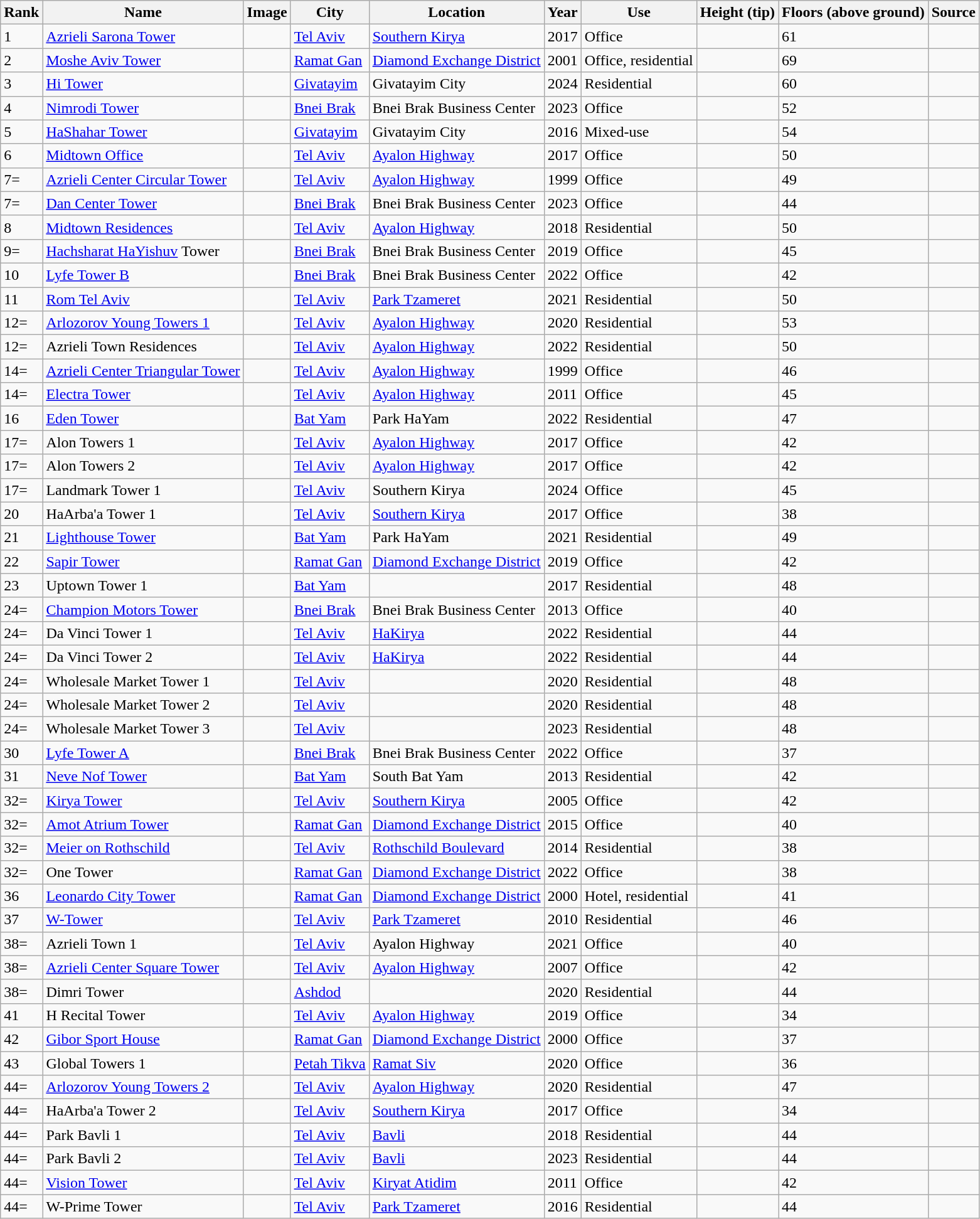<table class="wikitable sortable">
<tr>
<th>Rank</th>
<th>Name</th>
<th>Image</th>
<th>City</th>
<th>Location</th>
<th>Year</th>
<th>Use</th>
<th>Height (tip)</th>
<th>Floors (above ground)</th>
<th>Source</th>
</tr>
<tr>
<td>1</td>
<td><a href='#'>Azrieli Sarona Tower</a></td>
<td></td>
<td><a href='#'>Tel Aviv</a></td>
<td><a href='#'>Southern Kirya</a></td>
<td>2017</td>
<td>Office</td>
<td></td>
<td>61</td>
<td></td>
</tr>
<tr>
<td>2</td>
<td><a href='#'>Moshe Aviv Tower</a></td>
<td></td>
<td><a href='#'>Ramat Gan</a></td>
<td><a href='#'>Diamond Exchange District</a></td>
<td>2001</td>
<td>Office, residential</td>
<td></td>
<td>69</td>
<td></td>
</tr>
<tr>
<td>3</td>
<td><a href='#'>Hi Tower</a></td>
<td></td>
<td><a href='#'>Givatayim</a></td>
<td>Givatayim City</td>
<td>2024</td>
<td>Residential</td>
<td></td>
<td>60</td>
<td></td>
</tr>
<tr>
<td>4</td>
<td><a href='#'>Nimrodi Tower</a></td>
<td></td>
<td><a href='#'>Bnei Brak</a></td>
<td>Bnei Brak Business Center</td>
<td>2023</td>
<td>Office</td>
<td></td>
<td>52</td>
<td></td>
</tr>
<tr>
<td>5</td>
<td><a href='#'>HaShahar Tower</a></td>
<td></td>
<td><a href='#'>Givatayim</a></td>
<td>Givatayim City</td>
<td>2016</td>
<td>Mixed-use</td>
<td></td>
<td>54</td>
<td></td>
</tr>
<tr>
<td>6</td>
<td><a href='#'>Midtown Office</a></td>
<td></td>
<td><a href='#'>Tel Aviv</a></td>
<td><a href='#'>Ayalon Highway</a></td>
<td>2017</td>
<td>Office</td>
<td></td>
<td>50</td>
<td></td>
</tr>
<tr>
<td>7=</td>
<td><a href='#'>Azrieli Center Circular Tower</a></td>
<td></td>
<td><a href='#'>Tel Aviv</a></td>
<td><a href='#'>Ayalon Highway</a></td>
<td>1999</td>
<td>Office</td>
<td></td>
<td>49</td>
<td></td>
</tr>
<tr>
<td>7=</td>
<td><a href='#'>Dan Center Tower</a></td>
<td></td>
<td><a href='#'>Bnei Brak</a></td>
<td>Bnei Brak Business Center</td>
<td>2023</td>
<td>Office</td>
<td></td>
<td>44</td>
<td></td>
</tr>
<tr>
<td>8</td>
<td><a href='#'>Midtown Residences</a></td>
<td></td>
<td><a href='#'>Tel Aviv</a></td>
<td><a href='#'>Ayalon Highway</a></td>
<td>2018</td>
<td>Residential</td>
<td></td>
<td>50</td>
<td></td>
</tr>
<tr>
<td>9=</td>
<td><a href='#'>Hachsharat HaYishuv</a> Tower</td>
<td></td>
<td><a href='#'>Bnei Brak</a></td>
<td>Bnei Brak Business Center</td>
<td>2019</td>
<td>Office</td>
<td></td>
<td>45</td>
<td></td>
</tr>
<tr>
<td>10</td>
<td><a href='#'>Lyfe Tower B</a></td>
<td></td>
<td><a href='#'>Bnei Brak</a></td>
<td>Bnei Brak Business Center</td>
<td>2022</td>
<td>Office</td>
<td></td>
<td>42</td>
<td></td>
</tr>
<tr>
<td>11</td>
<td><a href='#'>Rom Tel Aviv</a></td>
<td></td>
<td><a href='#'>Tel Aviv</a></td>
<td><a href='#'>Park Tzameret</a></td>
<td>2021</td>
<td>Residential</td>
<td></td>
<td>50</td>
<td></td>
</tr>
<tr>
<td>12=</td>
<td><a href='#'>Arlozorov Young Towers 1</a></td>
<td></td>
<td><a href='#'>Tel Aviv</a></td>
<td><a href='#'>Ayalon Highway</a></td>
<td>2020</td>
<td>Residential</td>
<td></td>
<td>53</td>
<td></td>
</tr>
<tr>
<td>12=</td>
<td>Azrieli Town Residences</td>
<td></td>
<td><a href='#'>Tel Aviv</a></td>
<td><a href='#'>Ayalon Highway</a></td>
<td>2022</td>
<td>Residential</td>
<td></td>
<td>50</td>
<td></td>
</tr>
<tr>
<td>14=</td>
<td><a href='#'>Azrieli Center Triangular Tower</a></td>
<td></td>
<td><a href='#'>Tel Aviv</a></td>
<td><a href='#'>Ayalon Highway</a></td>
<td>1999</td>
<td>Office</td>
<td></td>
<td>46</td>
<td></td>
</tr>
<tr>
<td>14=</td>
<td><a href='#'>Electra Tower</a></td>
<td></td>
<td><a href='#'>Tel Aviv</a></td>
<td><a href='#'>Ayalon Highway</a></td>
<td>2011</td>
<td>Office</td>
<td></td>
<td>45</td>
<td></td>
</tr>
<tr>
<td>16</td>
<td><a href='#'>Eden Tower</a></td>
<td></td>
<td><a href='#'>Bat Yam</a></td>
<td>Park HaYam</td>
<td>2022</td>
<td>Residential</td>
<td></td>
<td>47</td>
<td></td>
</tr>
<tr>
<td>17=</td>
<td>Alon Towers 1</td>
<td></td>
<td><a href='#'>Tel Aviv</a></td>
<td><a href='#'>Ayalon Highway</a></td>
<td>2017</td>
<td>Office</td>
<td></td>
<td>42</td>
<td></td>
</tr>
<tr>
<td>17=</td>
<td>Alon Towers 2</td>
<td></td>
<td><a href='#'>Tel Aviv</a></td>
<td><a href='#'>Ayalon Highway</a></td>
<td>2017</td>
<td>Office</td>
<td></td>
<td>42</td>
<td></td>
</tr>
<tr>
<td>17=</td>
<td>Landmark Tower 1</td>
<td></td>
<td><a href='#'>Tel Aviv</a></td>
<td>Southern Kirya</td>
<td>2024</td>
<td>Office</td>
<td></td>
<td>45</td>
<td></td>
</tr>
<tr>
<td>20</td>
<td>HaArba'a Tower 1</td>
<td></td>
<td><a href='#'>Tel Aviv</a></td>
<td><a href='#'>Southern Kirya</a></td>
<td>2017</td>
<td>Office</td>
<td></td>
<td>38</td>
<td></td>
</tr>
<tr>
<td>21</td>
<td><a href='#'>Lighthouse Tower</a></td>
<td></td>
<td><a href='#'>Bat Yam</a></td>
<td>Park HaYam</td>
<td>2021</td>
<td>Residential</td>
<td></td>
<td>49</td>
<td></td>
</tr>
<tr>
<td>22</td>
<td><a href='#'>Sapir Tower</a></td>
<td></td>
<td><a href='#'>Ramat Gan</a></td>
<td><a href='#'>Diamond Exchange District</a></td>
<td>2019</td>
<td>Office</td>
<td></td>
<td>42</td>
<td></td>
</tr>
<tr>
<td>23</td>
<td>Uptown Tower 1</td>
<td></td>
<td><a href='#'>Bat Yam</a></td>
<td></td>
<td>2017</td>
<td>Residential</td>
<td></td>
<td>48</td>
<td></td>
</tr>
<tr>
<td>24=</td>
<td><a href='#'>Champion Motors Tower</a></td>
<td></td>
<td><a href='#'>Bnei Brak</a></td>
<td>Bnei Brak Business Center</td>
<td>2013</td>
<td>Office</td>
<td></td>
<td>40</td>
<td></td>
</tr>
<tr>
<td>24=</td>
<td>Da Vinci Tower 1</td>
<td></td>
<td><a href='#'>Tel Aviv</a></td>
<td><a href='#'>HaKirya</a></td>
<td>2022</td>
<td>Residential</td>
<td></td>
<td>44</td>
<td></td>
</tr>
<tr>
<td>24=</td>
<td>Da Vinci Tower 2</td>
<td></td>
<td><a href='#'>Tel Aviv</a></td>
<td><a href='#'>HaKirya</a></td>
<td>2022</td>
<td>Residential</td>
<td></td>
<td>44</td>
<td></td>
</tr>
<tr>
<td>24=</td>
<td>Wholesale Market Tower 1</td>
<td></td>
<td><a href='#'>Tel Aviv</a></td>
<td></td>
<td>2020</td>
<td>Residential</td>
<td></td>
<td>48</td>
<td></td>
</tr>
<tr>
<td>24=</td>
<td>Wholesale Market Tower 2</td>
<td></td>
<td><a href='#'>Tel Aviv</a></td>
<td></td>
<td>2020</td>
<td>Residential</td>
<td></td>
<td>48</td>
<td></td>
</tr>
<tr>
<td>24=</td>
<td>Wholesale Market Tower 3</td>
<td></td>
<td><a href='#'>Tel Aviv</a></td>
<td></td>
<td>2023</td>
<td>Residential</td>
<td></td>
<td>48</td>
<td></td>
</tr>
<tr>
<td>30</td>
<td><a href='#'>Lyfe Tower A</a></td>
<td></td>
<td><a href='#'>Bnei Brak</a></td>
<td>Bnei Brak Business Center</td>
<td>2022</td>
<td>Office</td>
<td></td>
<td>37</td>
<td></td>
</tr>
<tr>
<td>31</td>
<td><a href='#'>Neve Nof Tower</a></td>
<td></td>
<td><a href='#'>Bat Yam</a></td>
<td>South Bat Yam</td>
<td>2013</td>
<td>Residential</td>
<td></td>
<td>42</td>
<td></td>
</tr>
<tr>
<td>32=</td>
<td><a href='#'>Kirya Tower</a></td>
<td></td>
<td><a href='#'>Tel Aviv</a></td>
<td><a href='#'>Southern Kirya</a></td>
<td>2005</td>
<td>Office</td>
<td></td>
<td>42</td>
<td></td>
</tr>
<tr>
<td>32=</td>
<td><a href='#'>Amot Atrium Tower</a></td>
<td></td>
<td><a href='#'>Ramat Gan</a></td>
<td><a href='#'>Diamond Exchange District</a></td>
<td>2015</td>
<td>Office</td>
<td></td>
<td>40</td>
<td></td>
</tr>
<tr>
<td>32=</td>
<td><a href='#'>Meier on Rothschild</a></td>
<td></td>
<td><a href='#'>Tel Aviv</a></td>
<td><a href='#'>Rothschild Boulevard</a></td>
<td>2014</td>
<td>Residential</td>
<td></td>
<td>38</td>
<td></td>
</tr>
<tr>
<td>32=</td>
<td>One Tower</td>
<td></td>
<td><a href='#'>Ramat Gan</a></td>
<td><a href='#'>Diamond Exchange District</a></td>
<td>2022</td>
<td>Office</td>
<td></td>
<td>38</td>
<td></td>
</tr>
<tr>
<td>36</td>
<td><a href='#'>Leonardo City Tower</a></td>
<td></td>
<td><a href='#'>Ramat Gan</a></td>
<td><a href='#'>Diamond Exchange District</a></td>
<td>2000</td>
<td>Hotel, residential</td>
<td></td>
<td>41</td>
<td></td>
</tr>
<tr>
<td>37</td>
<td><a href='#'>W-Tower</a></td>
<td></td>
<td><a href='#'>Tel Aviv</a></td>
<td><a href='#'>Park Tzameret</a></td>
<td>2010</td>
<td>Residential</td>
<td></td>
<td>46</td>
<td></td>
</tr>
<tr>
<td>38=</td>
<td>Azrieli Town 1</td>
<td></td>
<td><a href='#'>Tel Aviv</a></td>
<td>Ayalon Highway</td>
<td>2021</td>
<td>Office</td>
<td></td>
<td>40</td>
<td></td>
</tr>
<tr>
<td>38=</td>
<td><a href='#'>Azrieli Center Square Tower</a></td>
<td></td>
<td><a href='#'>Tel Aviv</a></td>
<td><a href='#'>Ayalon Highway</a></td>
<td>2007</td>
<td>Office</td>
<td></td>
<td>42</td>
<td></td>
</tr>
<tr>
<td>38=</td>
<td>Dimri Tower</td>
<td></td>
<td><a href='#'>Ashdod</a></td>
<td></td>
<td>2020</td>
<td>Residential</td>
<td></td>
<td>44</td>
<td></td>
</tr>
<tr>
<td>41</td>
<td>H Recital Tower</td>
<td></td>
<td><a href='#'>Tel Aviv</a></td>
<td><a href='#'>Ayalon Highway</a></td>
<td>2019</td>
<td>Office</td>
<td></td>
<td>34</td>
<td></td>
</tr>
<tr>
<td>42</td>
<td><a href='#'>Gibor Sport House</a></td>
<td></td>
<td><a href='#'>Ramat Gan</a></td>
<td><a href='#'>Diamond Exchange District</a></td>
<td>2000</td>
<td>Office</td>
<td></td>
<td>37</td>
<td></td>
</tr>
<tr>
<td>43</td>
<td>Global Towers 1</td>
<td></td>
<td><a href='#'>Petah Tikva</a></td>
<td><a href='#'>Ramat Siv</a></td>
<td>2020</td>
<td>Office</td>
<td></td>
<td>36</td>
<td></td>
</tr>
<tr>
<td>44=</td>
<td><a href='#'>Arlozorov Young Towers 2</a></td>
<td></td>
<td><a href='#'>Tel Aviv</a></td>
<td><a href='#'>Ayalon Highway</a></td>
<td>2020</td>
<td>Residential</td>
<td></td>
<td>47</td>
<td></td>
</tr>
<tr>
<td>44=</td>
<td>HaArba'a Tower 2</td>
<td></td>
<td><a href='#'>Tel Aviv</a></td>
<td><a href='#'>Southern Kirya</a></td>
<td>2017</td>
<td>Office</td>
<td></td>
<td>34</td>
<td></td>
</tr>
<tr>
<td>44=</td>
<td>Park Bavli 1</td>
<td></td>
<td><a href='#'>Tel Aviv</a></td>
<td><a href='#'>Bavli</a></td>
<td>2018</td>
<td>Residential</td>
<td></td>
<td>44</td>
<td></td>
</tr>
<tr>
<td>44=</td>
<td>Park Bavli 2</td>
<td></td>
<td><a href='#'>Tel Aviv</a></td>
<td><a href='#'>Bavli</a></td>
<td>2023</td>
<td>Residential</td>
<td></td>
<td>44</td>
<td></td>
</tr>
<tr>
<td>44=</td>
<td><a href='#'>Vision Tower</a></td>
<td></td>
<td><a href='#'>Tel Aviv</a></td>
<td><a href='#'>Kiryat Atidim</a></td>
<td>2011</td>
<td>Office</td>
<td></td>
<td>42</td>
<td></td>
</tr>
<tr>
<td>44=</td>
<td>W-Prime Tower</td>
<td></td>
<td><a href='#'>Tel Aviv</a></td>
<td><a href='#'>Park Tzameret</a></td>
<td>2016</td>
<td>Residential</td>
<td></td>
<td>44</td>
<td></td>
</tr>
</table>
